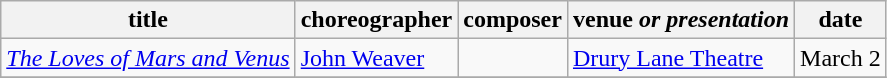<table class="wikitable sortable">
<tr>
<th>title</th>
<th>choreographer</th>
<th>composer</th>
<th>venue <em>or presentation</em></th>
<th>date</th>
</tr>
<tr>
<td><em><a href='#'>The Loves of Mars and Venus</a></em></td>
<td><a href='#'>John Weaver</a></td>
<td></td>
<td><a href='#'>Drury Lane Theatre</a></td>
<td>March 2</td>
</tr>
<tr>
</tr>
</table>
